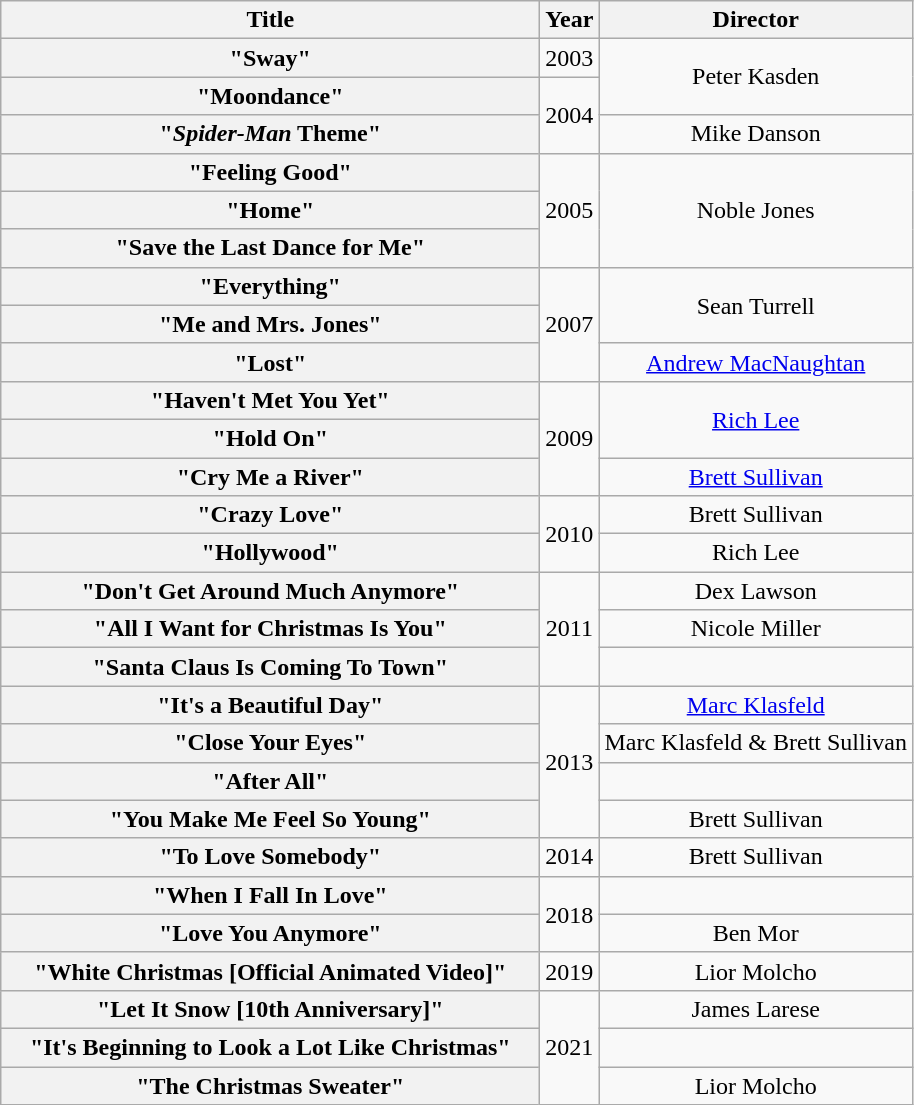<table class="wikitable plainrowheaders" style="text-align:center;">
<tr>
<th scope="col" style="width:22em;">Title</th>
<th scope="col" style="width:1em;">Year</th>
<th scope="col">Director</th>
</tr>
<tr>
<th scope="row">"Sway"</th>
<td>2003</td>
<td rowspan="2">Peter Kasden</td>
</tr>
<tr>
<th scope="row">"Moondance"</th>
<td rowspan="2">2004</td>
</tr>
<tr>
<th scope="row">"<em>Spider-Man</em> Theme"</th>
<td>Mike Danson</td>
</tr>
<tr>
<th scope="row">"Feeling Good"</th>
<td rowspan="3">2005</td>
<td rowspan="3">Noble Jones</td>
</tr>
<tr>
<th scope="row">"Home"</th>
</tr>
<tr>
<th scope="row">"Save the Last Dance for Me"</th>
</tr>
<tr>
<th scope="row">"Everything"</th>
<td rowspan="3">2007</td>
<td rowspan="2">Sean Turrell</td>
</tr>
<tr>
<th scope="row">"Me and Mrs. Jones"</th>
</tr>
<tr>
<th scope="row">"Lost"</th>
<td><a href='#'>Andrew MacNaughtan</a></td>
</tr>
<tr>
<th scope="row">"Haven't Met You Yet"</th>
<td rowspan="3">2009</td>
<td rowspan="2"><a href='#'>Rich Lee</a></td>
</tr>
<tr>
<th scope="row">"Hold On"</th>
</tr>
<tr>
<th scope="row">"Cry Me a River"</th>
<td><a href='#'>Brett Sullivan</a></td>
</tr>
<tr>
<th scope="row">"Crazy Love"</th>
<td rowspan="2">2010</td>
<td>Brett Sullivan</td>
</tr>
<tr>
<th scope="row">"Hollywood"</th>
<td>Rich Lee</td>
</tr>
<tr>
<th scope="row">"Don't Get Around Much Anymore"</th>
<td rowspan="3">2011</td>
<td>Dex Lawson</td>
</tr>
<tr>
<th scope="row">"All I Want for Christmas Is You"</th>
<td>Nicole Miller</td>
</tr>
<tr>
<th scope="row">"Santa Claus Is Coming To Town"</th>
<td></td>
</tr>
<tr>
<th scope="row">"It's a Beautiful Day"</th>
<td rowspan="4">2013</td>
<td><a href='#'>Marc Klasfeld</a></td>
</tr>
<tr>
<th scope="row">"Close Your Eyes"</th>
<td>Marc Klasfeld & Brett Sullivan</td>
</tr>
<tr>
<th scope="row">"After All"</th>
<td></td>
</tr>
<tr>
<th scope="row">"You Make Me Feel So Young"</th>
<td>Brett Sullivan</td>
</tr>
<tr>
<th scope="row">"To Love Somebody"</th>
<td>2014</td>
<td>Brett Sullivan</td>
</tr>
<tr>
<th scope="row">"When I Fall In Love"</th>
<td rowspan="2">2018</td>
<td></td>
</tr>
<tr>
<th scope="row">"Love You Anymore"</th>
<td>Ben Mor</td>
</tr>
<tr>
<th scope="row">"White Christmas [Official Animated Video]"</th>
<td>2019</td>
<td>Lior Molcho</td>
</tr>
<tr>
<th scope="row">"Let It Snow [10th Anniversary]"</th>
<td rowspan="3">2021</td>
<td>James Larese</td>
</tr>
<tr>
<th scope="row">"It's Beginning to Look a Lot Like Christmas"</th>
<td></td>
</tr>
<tr>
<th scope="row">"The Christmas Sweater"</th>
<td>Lior Molcho</td>
</tr>
</table>
